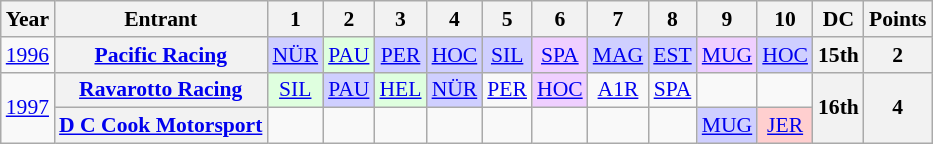<table class="wikitable" style="text-align:center; font-size:90%">
<tr>
<th>Year</th>
<th>Entrant</th>
<th>1</th>
<th>2</th>
<th>3</th>
<th>4</th>
<th>5</th>
<th>6</th>
<th>7</th>
<th>8</th>
<th>9</th>
<th>10</th>
<th>DC</th>
<th>Points</th>
</tr>
<tr>
<td><a href='#'>1996</a></td>
<th><a href='#'>Pacific Racing</a></th>
<td style="background:#CFCFFF;"><a href='#'>NÜR</a><br></td>
<td style="background:#DFFFDF;"><a href='#'>PAU</a><br></td>
<td style="background:#CFCFFF;"><a href='#'>PER</a><br></td>
<td style="background:#CFCFFF;"><a href='#'>HOC</a><br></td>
<td style="background:#CFCFFF;"><a href='#'>SIL</a><br></td>
<td style="background:#EFCFFF;"><a href='#'>SPA</a><br></td>
<td style="background:#CFCFFF;"><a href='#'>MAG</a><br></td>
<td style="background:#CFCFFF;"><a href='#'>EST</a><br></td>
<td style="background:#EFCFFF;"><a href='#'>MUG</a><br></td>
<td style="background:#CFCFFF;"><a href='#'>HOC</a><br></td>
<th><strong>15th</strong></th>
<th><strong>2</strong></th>
</tr>
<tr>
<td rowspan=2><a href='#'>1997</a></td>
<th><a href='#'>Ravarotto Racing</a></th>
<td style="background:#DFFFDF;"><a href='#'>SIL</a><br></td>
<td style="background:#CFCFFF;"><a href='#'>PAU</a><br></td>
<td style="background:#DFFFDF;"><a href='#'>HEL</a><br></td>
<td style="background:#CFCFFF;"><a href='#'>NÜR</a><br></td>
<td><a href='#'>PER</a></td>
<td style="background:#EFCFFF;"><a href='#'>HOC</a><br></td>
<td><a href='#'>A1R</a></td>
<td><a href='#'>SPA</a></td>
<td></td>
<td></td>
<th rowspan=2><strong>16th</strong></th>
<th rowspan=2><strong>4</strong></th>
</tr>
<tr>
<th><a href='#'>D C Cook Motorsport</a></th>
<td></td>
<td></td>
<td></td>
<td></td>
<td></td>
<td></td>
<td></td>
<td></td>
<td style="background:#CFCFFF;"><a href='#'>MUG</a><br></td>
<td style="background:#FFCFCF;"><a href='#'>JER</a><br></td>
</tr>
</table>
